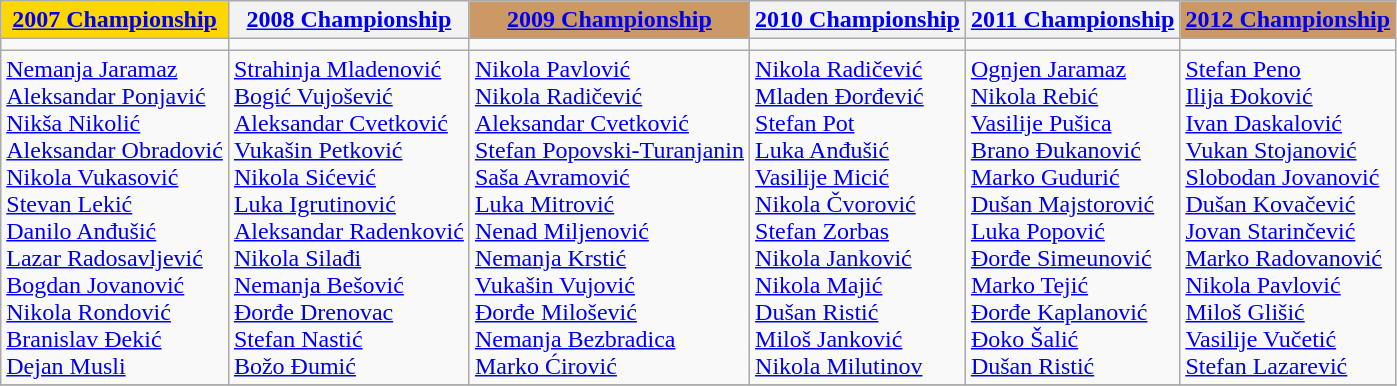<table class="wikitable">
<tr>
<th style="background:gold;"><a href='#'>2007 Championship</a></th>
<th><a href='#'>2008 Championship</a></th>
<th style="background:#cc9966;"><a href='#'>2009 Championship</a></th>
<th><a href='#'>2010 Championship</a></th>
<th><a href='#'>2011 Championship</a></th>
<th style="background:#cc9966;"><a href='#'>2012 Championship</a></th>
</tr>
<tr>
<td></td>
<td></td>
<td></td>
<td></td>
<td></td>
<td></td>
</tr>
<tr>
<td valign=top><a href='#'>Nemanja Jaramaz</a><br><a href='#'>Aleksandar Ponjavić</a><br><a href='#'>Nikša Nikolić</a><br><a href='#'>Aleksandar Obradović</a><br><a href='#'>Nikola Vukasović</a><br><a href='#'>Stevan Lekić</a><br><a href='#'>Danilo Anđušić</a><br><a href='#'>Lazar Radosavljević</a><br><a href='#'>Bogdan Jovanović</a><br><a href='#'>Nikola Rondović</a><br><a href='#'>Branislav Đekić</a><br><a href='#'>Dejan Musli</a></td>
<td valign=top><a href='#'>Strahinja Mladenović</a> <br><a href='#'>Bogić Vujošević</a> <br><a href='#'>Aleksandar Cvetković</a><br><a href='#'>Vukašin Petković</a> <br><a href='#'>Nikola Sićević</a><br><a href='#'>Luka Igrutinović</a> <br><a href='#'>Aleksandar Radenković</a> <br><a href='#'>Nikola Silađi</a> <br><a href='#'>Nemanja Bešović</a> <br><a href='#'>Đorđe Drenovac</a> <br><a href='#'>Stefan Nastić</a> <br><a href='#'>Božo Đumić</a></td>
<td><a href='#'>Nikola Pavlović</a><br><a href='#'>Nikola Radičević</a><br><a href='#'>Aleksandar Cvetković</a><br><a href='#'>Stefan Popovski-Turanjanin</a><br><a href='#'>Saša Avramović</a><br><a href='#'>Luka Mitrović</a><br><a href='#'>Nenad Miljenović</a><br><a href='#'>Nemanja Krstić</a><br><a href='#'>Vukašin Vujović</a><br><a href='#'>Đorđe Milošević</a><br><a href='#'>Nemanja Bezbradica</a><br><a href='#'>Marko Ćirović</a></td>
<td valign=top><a href='#'>Nikola Radičević</a> <br> <a href='#'>Mladen Đorđević</a> <br><a href='#'>Stefan Pot</a> <br><a href='#'>Luka Anđušić</a> <br><a href='#'>Vasilije Micić</a> <br><a href='#'>Nikola Čvorović</a> <br><a href='#'>Stefan Zorbas</a> <br><a href='#'>Nikola Janković</a> <br><a href='#'>Nikola Majić</a> <br><a href='#'>Dušan Ristić</a> <br><a href='#'>Miloš Janković</a> <br><a href='#'>Nikola Milutinov</a></td>
<td valign=top><a href='#'>Ognjen Jaramaz</a> <br> <a href='#'>Nikola Rebić</a> <br><a href='#'>Vasilije Pušica</a> <br><a href='#'>Brano Đukanović</a> <br><a href='#'>Marko Gudurić</a> <br><a href='#'>Dušan Majstorović</a> <br><a href='#'>Luka Popović</a> <br><a href='#'>Đorđe Simeunović</a><br><a href='#'>Marko Tejić</a> <br><a href='#'>Đorđe Kaplanović</a> <br><a href='#'>Đoko Šalić</a> <br><a href='#'>Dušan Ristić</a></td>
<td valign=top><a href='#'>Stefan Peno</a><br><a href='#'>Ilija Đoković</a><br><a href='#'>Ivan Daskalović</a><br><a href='#'>Vukan Stojanović</a><br><a href='#'>Slobodan Jovanović</a><br><a href='#'>Dušan Kovačević</a><br><a href='#'>Jovan Starinčević</a><br><a href='#'>Marko Radovanović</a><br><a href='#'>Nikola Pavlović</a><br><a href='#'>Miloš Glišić</a><br><a href='#'>Vasilije Vučetić</a><br><a href='#'>Stefan Lazarević</a></td>
</tr>
<tr>
</tr>
</table>
